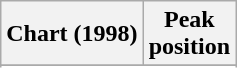<table class="wikitable sortable plainrowheaders" style="text-align:center">
<tr>
<th>Chart (1998)</th>
<th>Peak<br>position</th>
</tr>
<tr>
</tr>
<tr>
</tr>
<tr>
</tr>
</table>
